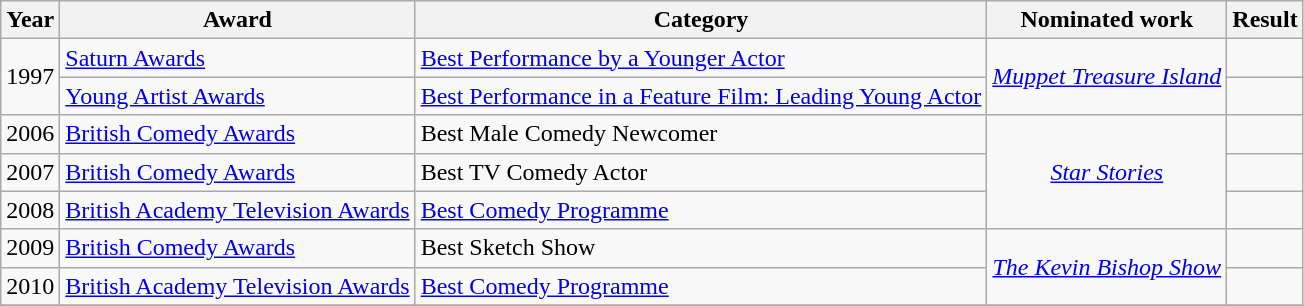<table class="wikitable">
<tr>
<th>Year</th>
<th>Award</th>
<th>Category</th>
<th>Nominated work</th>
<th>Result</th>
</tr>
<tr>
<td rowspan="2">1997</td>
<td><a href='#'>Saturn Awards</a></td>
<td><a href='#'>Best Performance by a Younger Actor</a></td>
<td rowspan="2" style="text-align:center;"><em><a href='#'>Muppet Treasure Island</a></em></td>
<td></td>
</tr>
<tr>
<td><a href='#'>Young Artist Awards</a></td>
<td><a href='#'>Best Performance in a Feature Film: Leading Young Actor</a></td>
<td></td>
</tr>
<tr>
<td>2006</td>
<td><a href='#'>British Comedy Awards</a></td>
<td>Best Male Comedy Newcomer</td>
<td rowspan="3" style="text-align:center;"><em><a href='#'>Star Stories</a></em></td>
<td></td>
</tr>
<tr>
<td>2007</td>
<td><a href='#'>British Comedy Awards</a></td>
<td>Best TV Comedy Actor</td>
<td></td>
</tr>
<tr>
<td>2008</td>
<td><a href='#'>British Academy Television Awards</a></td>
<td><a href='#'>Best Comedy Programme</a> </td>
<td></td>
</tr>
<tr>
<td>2009</td>
<td><a href='#'>British Comedy Awards</a></td>
<td>Best Sketch Show</td>
<td rowspan="2" style="text-align:center;"><em><a href='#'>The Kevin Bishop Show</a></em></td>
<td></td>
</tr>
<tr>
<td>2010</td>
<td><a href='#'>British Academy Television Awards</a></td>
<td><a href='#'>Best Comedy Programme</a> </td>
<td></td>
</tr>
<tr>
</tr>
</table>
